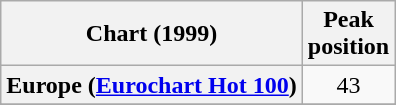<table class="wikitable sortable plainrowheaders" style="text-align:center">
<tr>
<th scope="col">Chart (1999)</th>
<th scope="col">Peak<br>position</th>
</tr>
<tr>
<th scope="row">Europe (<a href='#'>Eurochart Hot 100</a>)</th>
<td>43</td>
</tr>
<tr>
</tr>
<tr>
</tr>
</table>
